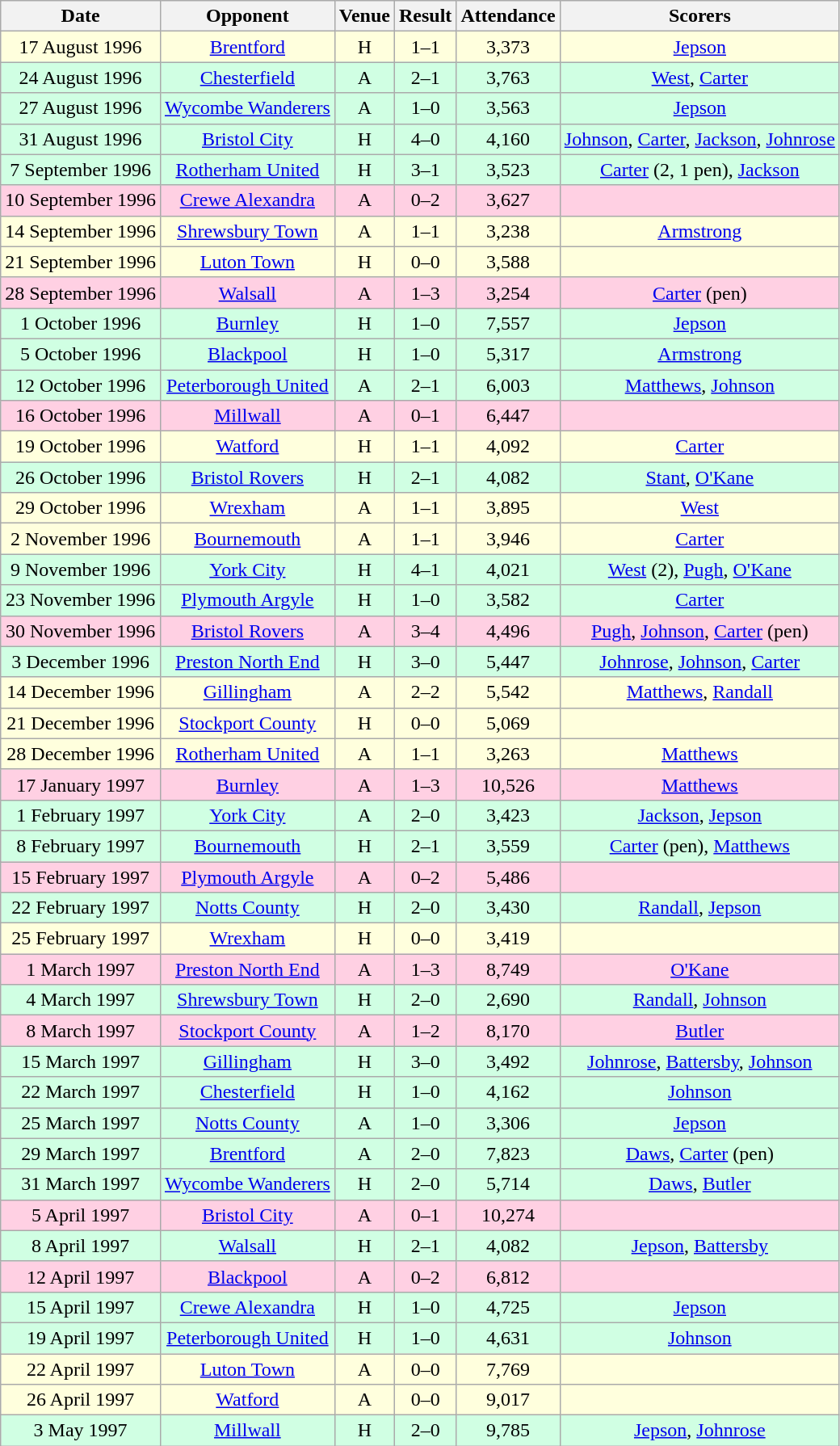<table class="wikitable sortable" style="font-size:100%; text-align:center">
<tr>
<th>Date</th>
<th>Opponent</th>
<th>Venue</th>
<th>Result</th>
<th>Attendance</th>
<th>Scorers</th>
</tr>
<tr style="background-color: #ffffdd;">
<td>17 August 1996</td>
<td><a href='#'>Brentford</a></td>
<td>H</td>
<td>1–1</td>
<td>3,373</td>
<td><a href='#'>Jepson</a></td>
</tr>
<tr style="background-color: #d0ffe3;">
<td>24 August 1996</td>
<td><a href='#'>Chesterfield</a></td>
<td>A</td>
<td>2–1</td>
<td>3,763</td>
<td><a href='#'>West</a>, <a href='#'>Carter</a></td>
</tr>
<tr style="background-color: #d0ffe3;">
<td>27 August 1996</td>
<td><a href='#'>Wycombe Wanderers</a></td>
<td>A</td>
<td>1–0</td>
<td>3,563</td>
<td><a href='#'>Jepson</a></td>
</tr>
<tr style="background-color: #d0ffe3;">
<td>31 August 1996</td>
<td><a href='#'>Bristol City</a></td>
<td>H</td>
<td>4–0</td>
<td>4,160</td>
<td><a href='#'>Johnson</a>, <a href='#'>Carter</a>, <a href='#'>Jackson</a>, <a href='#'>Johnrose</a></td>
</tr>
<tr style="background-color: #d0ffe3;">
<td>7 September 1996</td>
<td><a href='#'>Rotherham United</a></td>
<td>H</td>
<td>3–1</td>
<td>3,523</td>
<td><a href='#'>Carter</a> (2, 1 pen), <a href='#'>Jackson</a></td>
</tr>
<tr style="background-color: #ffd0e3;">
<td>10 September 1996</td>
<td><a href='#'>Crewe Alexandra</a></td>
<td>A</td>
<td>0–2</td>
<td>3,627</td>
<td></td>
</tr>
<tr style="background-color: #ffffdd;">
<td>14 September 1996</td>
<td><a href='#'>Shrewsbury Town</a></td>
<td>A</td>
<td>1–1</td>
<td>3,238</td>
<td><a href='#'>Armstrong</a></td>
</tr>
<tr style="background-color: #ffffdd;">
<td>21 September 1996</td>
<td><a href='#'>Luton Town</a></td>
<td>H</td>
<td>0–0</td>
<td>3,588</td>
<td></td>
</tr>
<tr style="background-color: #ffd0e3;">
<td>28 September 1996</td>
<td><a href='#'>Walsall</a></td>
<td>A</td>
<td>1–3</td>
<td>3,254</td>
<td><a href='#'>Carter</a> (pen)</td>
</tr>
<tr style="background-color: #d0ffe3;">
<td>1 October 1996</td>
<td><a href='#'>Burnley</a></td>
<td>H</td>
<td>1–0</td>
<td>7,557</td>
<td><a href='#'>Jepson</a></td>
</tr>
<tr style="background-color: #d0ffe3;">
<td>5 October 1996</td>
<td><a href='#'>Blackpool</a></td>
<td>H</td>
<td>1–0</td>
<td>5,317</td>
<td><a href='#'>Armstrong</a></td>
</tr>
<tr style="background-color: #d0ffe3;">
<td>12 October 1996</td>
<td><a href='#'>Peterborough United</a></td>
<td>A</td>
<td>2–1</td>
<td>6,003</td>
<td><a href='#'>Matthews</a>, <a href='#'>Johnson</a></td>
</tr>
<tr style="background-color: #ffd0e3;">
<td>16 October 1996</td>
<td><a href='#'>Millwall</a></td>
<td>A</td>
<td>0–1</td>
<td>6,447</td>
<td></td>
</tr>
<tr style="background-color: #ffffdd;">
<td>19 October 1996</td>
<td><a href='#'>Watford</a></td>
<td>H</td>
<td>1–1</td>
<td>4,092</td>
<td><a href='#'>Carter</a></td>
</tr>
<tr style="background-color: #d0ffe3;">
<td>26 October 1996</td>
<td><a href='#'>Bristol Rovers</a></td>
<td>H</td>
<td>2–1</td>
<td>4,082</td>
<td><a href='#'>Stant</a>, <a href='#'>O'Kane</a></td>
</tr>
<tr style="background-color: #ffffdd;">
<td>29 October 1996</td>
<td><a href='#'>Wrexham</a></td>
<td>A</td>
<td>1–1</td>
<td>3,895</td>
<td><a href='#'>West</a></td>
</tr>
<tr style="background-color: #ffffdd;">
<td>2 November 1996</td>
<td><a href='#'>Bournemouth</a></td>
<td>A</td>
<td>1–1</td>
<td>3,946</td>
<td><a href='#'>Carter</a></td>
</tr>
<tr style="background-color: #d0ffe3;">
<td>9 November 1996</td>
<td><a href='#'>York City</a></td>
<td>H</td>
<td>4–1</td>
<td>4,021</td>
<td><a href='#'>West</a> (2), <a href='#'>Pugh</a>, <a href='#'>O'Kane</a></td>
</tr>
<tr style="background-color: #d0ffe3;">
<td>23 November 1996</td>
<td><a href='#'>Plymouth Argyle</a></td>
<td>H</td>
<td>1–0</td>
<td>3,582</td>
<td><a href='#'>Carter</a></td>
</tr>
<tr style="background-color: #ffd0e3;">
<td>30 November 1996</td>
<td><a href='#'>Bristol Rovers</a></td>
<td>A</td>
<td>3–4</td>
<td>4,496</td>
<td><a href='#'>Pugh</a>, <a href='#'>Johnson</a>, <a href='#'>Carter</a> (pen)</td>
</tr>
<tr style="background-color: #d0ffe3;">
<td>3 December 1996</td>
<td><a href='#'>Preston North End</a></td>
<td>H</td>
<td>3–0</td>
<td>5,447</td>
<td><a href='#'>Johnrose</a>, <a href='#'>Johnson</a>, <a href='#'>Carter</a></td>
</tr>
<tr style="background-color: #ffffdd;">
<td>14 December 1996</td>
<td><a href='#'>Gillingham</a></td>
<td>A</td>
<td>2–2</td>
<td>5,542</td>
<td><a href='#'>Matthews</a>, <a href='#'>Randall</a></td>
</tr>
<tr style="background-color: #ffffdd;">
<td>21 December 1996</td>
<td><a href='#'>Stockport County</a></td>
<td>H</td>
<td>0–0</td>
<td>5,069</td>
<td></td>
</tr>
<tr style="background-color: #ffffdd;">
<td>28 December 1996</td>
<td><a href='#'>Rotherham United</a></td>
<td>A</td>
<td>1–1</td>
<td>3,263</td>
<td><a href='#'>Matthews</a></td>
</tr>
<tr style="background-color: #ffd0e3;">
<td>17 January 1997</td>
<td><a href='#'>Burnley</a></td>
<td>A</td>
<td>1–3</td>
<td>10,526</td>
<td><a href='#'>Matthews</a></td>
</tr>
<tr style="background-color: #d0ffe3;">
<td>1 February 1997</td>
<td><a href='#'>York City</a></td>
<td>A</td>
<td>2–0</td>
<td>3,423</td>
<td><a href='#'>Jackson</a>, <a href='#'>Jepson</a></td>
</tr>
<tr style="background-color: #d0ffe3;">
<td>8 February 1997</td>
<td><a href='#'>Bournemouth</a></td>
<td>H</td>
<td>2–1</td>
<td>3,559</td>
<td><a href='#'>Carter</a> (pen), <a href='#'>Matthews</a></td>
</tr>
<tr style="background-color: #ffd0e3;">
<td>15 February 1997</td>
<td><a href='#'>Plymouth Argyle</a></td>
<td>A</td>
<td>0–2</td>
<td>5,486</td>
<td></td>
</tr>
<tr style="background-color: #d0ffe3;">
<td>22 February 1997</td>
<td><a href='#'>Notts County</a></td>
<td>H</td>
<td>2–0</td>
<td>3,430</td>
<td><a href='#'>Randall</a>, <a href='#'>Jepson</a></td>
</tr>
<tr style="background-color: #ffffdd;">
<td>25 February 1997</td>
<td><a href='#'>Wrexham</a></td>
<td>H</td>
<td>0–0</td>
<td>3,419</td>
<td></td>
</tr>
<tr style="background-color: #ffd0e3;">
<td>1 March 1997</td>
<td><a href='#'>Preston North End</a></td>
<td>A</td>
<td>1–3</td>
<td>8,749</td>
<td><a href='#'>O'Kane</a></td>
</tr>
<tr style="background-color: #d0ffe3;">
<td>4 March 1997</td>
<td><a href='#'>Shrewsbury Town</a></td>
<td>H</td>
<td>2–0</td>
<td>2,690</td>
<td><a href='#'>Randall</a>, <a href='#'>Johnson</a></td>
</tr>
<tr style="background-color: #ffd0e3;">
<td>8 March 1997</td>
<td><a href='#'>Stockport County</a></td>
<td>A</td>
<td>1–2</td>
<td>8,170</td>
<td><a href='#'>Butler</a></td>
</tr>
<tr style="background-color: #d0ffe3;">
<td>15 March 1997</td>
<td><a href='#'>Gillingham</a></td>
<td>H</td>
<td>3–0</td>
<td>3,492</td>
<td><a href='#'>Johnrose</a>, <a href='#'>Battersby</a>, <a href='#'>Johnson</a></td>
</tr>
<tr style="background-color: #d0ffe3;">
<td>22 March 1997</td>
<td><a href='#'>Chesterfield</a></td>
<td>H</td>
<td>1–0</td>
<td>4,162</td>
<td><a href='#'>Johnson</a></td>
</tr>
<tr style="background-color: #d0ffe3;">
<td>25 March 1997</td>
<td><a href='#'>Notts County</a></td>
<td>A</td>
<td>1–0</td>
<td>3,306</td>
<td><a href='#'>Jepson</a></td>
</tr>
<tr style="background-color: #d0ffe3;">
<td>29 March 1997</td>
<td><a href='#'>Brentford</a></td>
<td>A</td>
<td>2–0</td>
<td>7,823</td>
<td><a href='#'>Daws</a>, <a href='#'>Carter</a> (pen)</td>
</tr>
<tr style="background-color: #d0ffe3;">
<td>31 March 1997</td>
<td><a href='#'>Wycombe Wanderers</a></td>
<td>H</td>
<td>2–0</td>
<td>5,714</td>
<td><a href='#'>Daws</a>, <a href='#'>Butler</a></td>
</tr>
<tr style="background-color: #ffd0e3;">
<td>5 April 1997</td>
<td><a href='#'>Bristol City</a></td>
<td>A</td>
<td>0–1</td>
<td>10,274</td>
<td></td>
</tr>
<tr style="background-color: #d0ffe3;">
<td>8 April 1997</td>
<td><a href='#'>Walsall</a></td>
<td>H</td>
<td>2–1</td>
<td>4,082</td>
<td><a href='#'>Jepson</a>, <a href='#'>Battersby</a></td>
</tr>
<tr style="background-color: #ffd0e3;">
<td>12 April 1997</td>
<td><a href='#'>Blackpool</a></td>
<td>A</td>
<td>0–2</td>
<td>6,812</td>
<td></td>
</tr>
<tr style="background-color: #d0ffe3;">
<td>15 April 1997</td>
<td><a href='#'>Crewe Alexandra</a></td>
<td>H</td>
<td>1–0</td>
<td>4,725</td>
<td><a href='#'>Jepson</a></td>
</tr>
<tr style="background-color: #d0ffe3;">
<td>19 April 1997</td>
<td><a href='#'>Peterborough United</a></td>
<td>H</td>
<td>1–0</td>
<td>4,631</td>
<td><a href='#'>Johnson</a></td>
</tr>
<tr style="background-color: #ffffdd;">
<td>22 April 1997</td>
<td><a href='#'>Luton Town</a></td>
<td>A</td>
<td>0–0</td>
<td>7,769</td>
<td></td>
</tr>
<tr style="background-color: #ffffdd;">
<td>26 April 1997</td>
<td><a href='#'>Watford</a></td>
<td>A</td>
<td>0–0</td>
<td>9,017</td>
<td></td>
</tr>
<tr style="background-color: #d0ffe3;">
<td>3 May 1997</td>
<td><a href='#'>Millwall</a></td>
<td>H</td>
<td>2–0</td>
<td>9,785</td>
<td><a href='#'>Jepson</a>, <a href='#'>Johnrose</a></td>
</tr>
</table>
